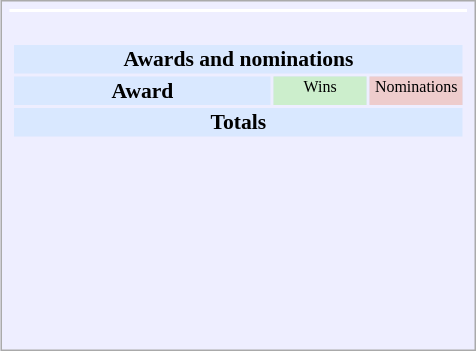<table class="infobox" style="width:22em; text-align:left; font-size:90%; vertical-align:middle; background:#eef;">
<tr style="background:white;">
<td colspan="2" style="text-align:center;"></td>
</tr>
<tr>
<td colspan="3" style="text-align:center;"><br><table class="collapsible collapsed" style="width:100%;">
<tr>
<th colspan="3" style="background:#d9e8ff; text-align:center;">Awards and nominations</th>
</tr>
<tr style="background:#d9e8ff; text-align:center;">
<th style="vertical-align: middle;">Award</th>
<td style="background:#cec; font-size:8pt; width:60px;">Wins</td>
<td style="background:#ecc; font-size:8pt; width:60px;">Nominations</td>
</tr>
<tr style="background:#d9e8ff;">
<td colspan="3" style="text-align:center;"><strong>Totals</strong></td>
</tr>
<tr>
<td align=center><br></td>
<td></td>
<td></td>
</tr>
<tr>
<td align=center><br></td>
<td></td>
<td></td>
</tr>
<tr>
<td align=center><br></td>
<td></td>
<td></td>
</tr>
<tr>
<td align=center><br></td>
<td></td>
<td></td>
</tr>
<tr>
<td align=center><br></td>
<td></td>
<td></td>
</tr>
<tr>
<td align=center><br></td>
<td></td>
<td></td>
</tr>
</table>
</td>
</tr>
<tr style="background-color#d9e8ff">
<td></td>
<td></td>
</tr>
<tr>
<td></td>
<td></td>
</tr>
</table>
